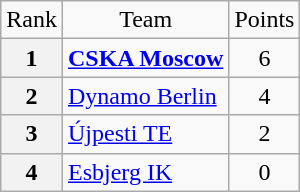<table class="wikitable" style="text-align: center;">
<tr>
<td>Rank</td>
<td>Team</td>
<td>Points</td>
</tr>
<tr>
<th>1</th>
<td style="text-align: left;"> <strong><a href='#'>CSKA Moscow</a></strong></td>
<td>6</td>
</tr>
<tr>
<th>2</th>
<td style="text-align: left;"> <a href='#'>Dynamo Berlin</a></td>
<td>4</td>
</tr>
<tr>
<th>3</th>
<td style="text-align: left;"> <a href='#'>Újpesti TE</a></td>
<td>2</td>
</tr>
<tr>
<th>4</th>
<td style="text-align: left;"> <a href='#'>Esbjerg IK</a></td>
<td>0</td>
</tr>
</table>
